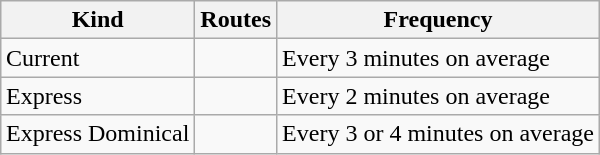<table class="wikitable" style="margin:1em auto;">
<tr>
<th>Kind</th>
<th>Routes</th>
<th>Frequency</th>
</tr>
<tr>
<td>Current</td>
<td></td>
<td>Every 3 minutes on average</td>
</tr>
<tr>
<td>Express</td>
<td>  </td>
<td>Every 2 minutes on average</td>
</tr>
<tr>
<td>Express Dominical</td>
<td></td>
<td>Every 3 or 4 minutes on average</td>
</tr>
</table>
